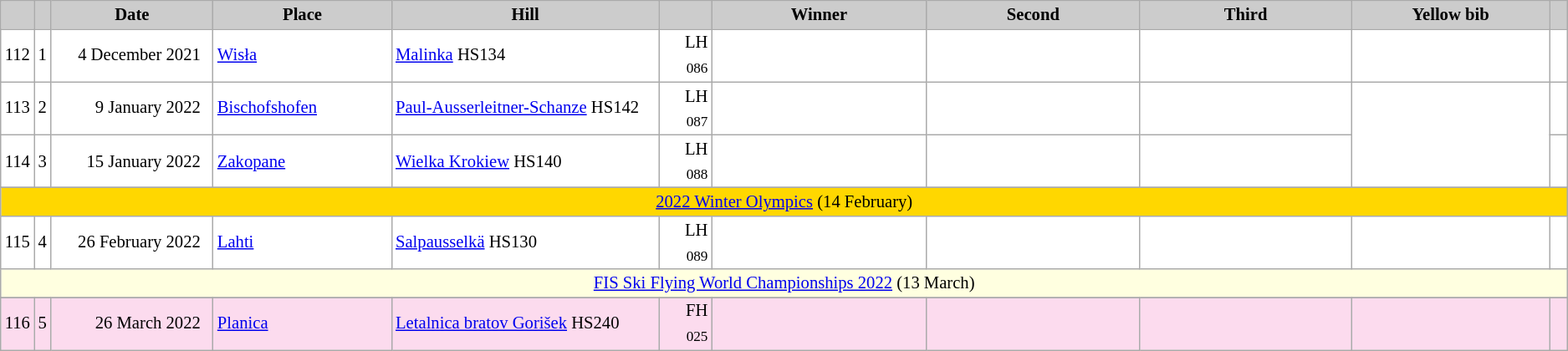<table class="wikitable plainrowheaders" style="background:#fff; font-size:86%; line-height:16px; border:grey solid 1px; border-collapse:collapse;">
<tr>
<th scope="col" style="background:#ccc; width=30 px;"></th>
<th scope="col" style="background:#ccc; width=10 px;"></th>
<th scope="col" style="background:#ccc; width:140px;">Date</th>
<th scope="col" style="background:#ccc; width:150px;">Place</th>
<th scope="col" style="background:#ccc; width:240px;">Hill</th>
<th scope="col" style="background:#ccc; width:40px;"></th>
<th scope="col" style="background:#ccc; width:195px;">Winner</th>
<th scope="col" style="background:#ccc; width:195px;">Second</th>
<th scope="col" style="background:#ccc; width:195px;">Third</th>
<th scope="col" style="background:#ccc; width:180px;">Yellow bib</th>
<th scope="col" style="background:#ccc; width:10px;"></th>
</tr>
<tr>
<td align="center">112</td>
<td align="center">1</td>
<td align="right">4 December 2021  </td>
<td> <a href='#'>Wisła</a></td>
<td><a href='#'>Malinka</a> HS134</td>
<td align="right">LH <sub>086</sub></td>
<td></td>
<td></td>
<td></td>
<td></td>
<td></td>
</tr>
<tr>
<td align="center">113</td>
<td align="center">2</td>
<td align="right">9 January 2022  </td>
<td> <a href='#'>Bischofshofen</a></td>
<td><a href='#'>Paul-Ausserleitner-Schanze</a> HS142</td>
<td align="right">LH <sub>087</sub></td>
<td></td>
<td></td>
<td></td>
<td rowspan=2></td>
<td></td>
</tr>
<tr>
<td align="center">114</td>
<td align="center">3</td>
<td align="right">15 January 2022  </td>
<td> <a href='#'>Zakopane</a></td>
<td><a href='#'>Wielka Krokiew</a> HS140</td>
<td align="right">LH <sub>088</sub></td>
<td></td>
<td></td>
<td></td>
<td></td>
</tr>
<tr>
</tr>
<tr style="background:gold">
<td colspan=11 align=center><a href='#'>2022 Winter Olympics</a> (14 February)</td>
</tr>
<tr>
<td align="center">115</td>
<td align="center">4</td>
<td align="right">26 February 2022  </td>
<td> <a href='#'>Lahti</a></td>
<td><a href='#'>Salpausselkä</a> HS130</td>
<td align="right">LH <sub>089</sub></td>
<td></td>
<td></td>
<td></td>
<td></td>
<td></td>
</tr>
<tr style="background:#FFFFE0">
<td colspan="11" align="center"><a href='#'>FIS Ski Flying World Championships 2022</a> (13 March)</td>
</tr>
<tr>
</tr>
<tr bgcolor="#fcdbee">
<td align="center">116</td>
<td align="center">5</td>
<td align="right">26 March 2022  </td>
<td> <a href='#'>Planica</a></td>
<td><a href='#'>Letalnica bratov Gorišek</a> HS240</td>
<td align="right">FH <sub>025</sub></td>
<td></td>
<td></td>
<td></td>
<td></td>
<td></td>
</tr>
</table>
